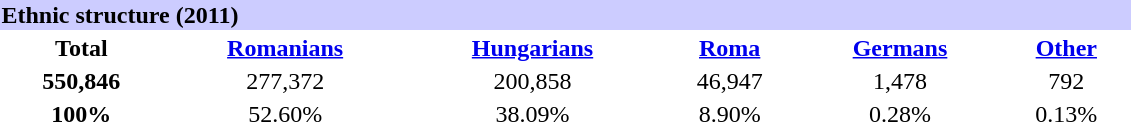<table class="toccolours" style="margin: 0 1em 0 1em;" width="60%">
<tr>
<th align="left" colspan="14" style="background:#ccccff;"><strong>Ethnic structure</strong> (2011)</th>
</tr>
<tr>
<th align="center"><strong>Total</strong></th>
<th align="center"><a href='#'>Romanians</a></th>
<th align="center"><a href='#'>Hungarians</a></th>
<th align="center"><a href='#'>Roma</a></th>
<th align="center"><a href='#'>Germans</a></th>
<th align="center"><a href='#'>Other</a></th>
</tr>
<tr>
<td align="center"><strong>550,846</strong></td>
<td align="center">277,372</td>
<td align="center">200,858</td>
<td align="center">46,947</td>
<td align="center">1,478</td>
<td align="center">792</td>
</tr>
<tr>
<td align="center"><strong>100%</strong></td>
<td align="center">52.60%</td>
<td align="center">38.09%</td>
<td align="center">8.90%</td>
<td align="center">0.28%</td>
<td align="center">0.13%</td>
</tr>
</table>
